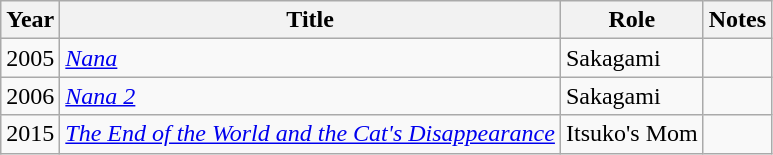<table class="wikitable sortable">
<tr>
<th>Year</th>
<th>Title</th>
<th>Role</th>
<th class="unsortable">Notes</th>
</tr>
<tr>
<td>2005</td>
<td><em><a href='#'>Nana</a></em></td>
<td>Sakagami</td>
<td></td>
</tr>
<tr>
<td>2006</td>
<td><em><a href='#'>Nana 2</a></em></td>
<td>Sakagami</td>
<td></td>
</tr>
<tr>
<td>2015</td>
<td><em><a href='#'>The End of the World and the Cat's Disappearance</a></em></td>
<td>Itsuko's Mom</td>
<td></td>
</tr>
</table>
